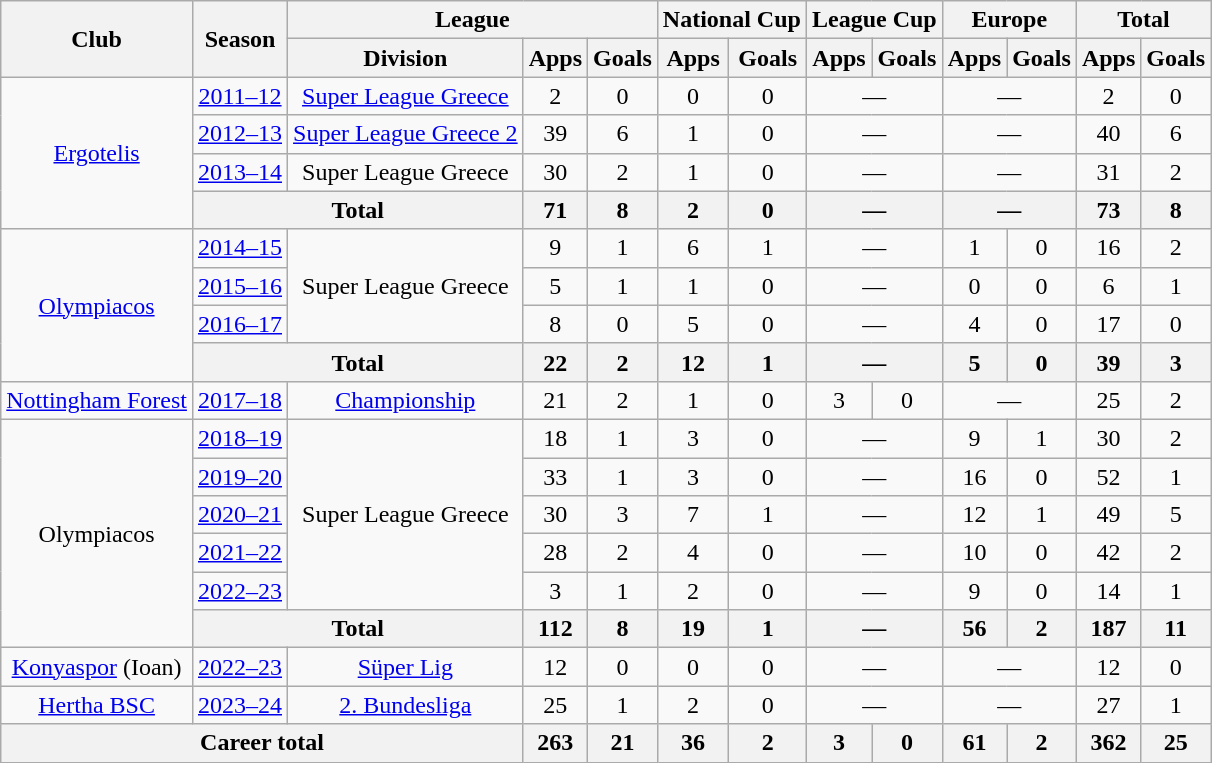<table class="wikitable" style="text-align: center">
<tr>
<th rowspan="2">Club</th>
<th rowspan="2">Season</th>
<th colspan="3">League</th>
<th colspan="2">National Cup</th>
<th colspan="2">League Cup</th>
<th colspan="2">Europe</th>
<th colspan="2">Total</th>
</tr>
<tr>
<th>Division</th>
<th>Apps</th>
<th>Goals</th>
<th>Apps</th>
<th>Goals</th>
<th>Apps</th>
<th>Goals</th>
<th>Apps</th>
<th>Goals</th>
<th>Apps</th>
<th>Goals</th>
</tr>
<tr>
<td rowspan="4"><a href='#'>Ergotelis</a></td>
<td><a href='#'>2011–12</a></td>
<td><a href='#'>Super League Greece</a></td>
<td>2</td>
<td>0</td>
<td>0</td>
<td>0</td>
<td colspan="2">—</td>
<td colspan="2">—</td>
<td>2</td>
<td>0</td>
</tr>
<tr>
<td><a href='#'>2012–13</a></td>
<td><a href='#'>Super League Greece 2</a></td>
<td>39</td>
<td>6</td>
<td>1</td>
<td>0</td>
<td colspan="2">—</td>
<td colspan="2">—</td>
<td>40</td>
<td>6</td>
</tr>
<tr>
<td><a href='#'>2013–14</a></td>
<td>Super League Greece</td>
<td>30</td>
<td>2</td>
<td>1</td>
<td>0</td>
<td colspan="2">—</td>
<td colspan="2">—</td>
<td>31</td>
<td>2</td>
</tr>
<tr>
<th colspan="2">Total</th>
<th>71</th>
<th>8</th>
<th>2</th>
<th>0</th>
<th colspan="2">—</th>
<th colspan="2">—</th>
<th>73</th>
<th>8</th>
</tr>
<tr>
<td rowspan="4"><a href='#'>Olympiacos</a></td>
<td><a href='#'>2014–15</a></td>
<td rowspan="3">Super League Greece</td>
<td>9</td>
<td>1</td>
<td>6</td>
<td>1</td>
<td colspan="2">—</td>
<td>1</td>
<td>0</td>
<td>16</td>
<td>2</td>
</tr>
<tr>
<td><a href='#'>2015–16</a></td>
<td>5</td>
<td>1</td>
<td>1</td>
<td>0</td>
<td colspan="2">—</td>
<td>0</td>
<td>0</td>
<td>6</td>
<td>1</td>
</tr>
<tr>
<td><a href='#'>2016–17</a></td>
<td>8</td>
<td>0</td>
<td>5</td>
<td>0</td>
<td colspan="2">—</td>
<td>4</td>
<td>0</td>
<td>17</td>
<td>0</td>
</tr>
<tr>
<th colspan="2">Total</th>
<th>22</th>
<th>2</th>
<th>12</th>
<th>1</th>
<th colspan="2">—</th>
<th>5</th>
<th>0</th>
<th>39</th>
<th>3</th>
</tr>
<tr>
<td><a href='#'>Nottingham Forest</a></td>
<td><a href='#'>2017–18</a></td>
<td><a href='#'>Championship</a></td>
<td>21</td>
<td>2</td>
<td>1</td>
<td>0</td>
<td>3</td>
<td>0</td>
<td colspan=2>—</td>
<td>25</td>
<td>2</td>
</tr>
<tr>
<td rowspan="6">Olympiacos</td>
<td><a href='#'>2018–19</a></td>
<td rowspan="5">Super League Greece</td>
<td>18</td>
<td>1</td>
<td>3</td>
<td>0</td>
<td colspan="2">—</td>
<td>9</td>
<td>1</td>
<td>30</td>
<td>2</td>
</tr>
<tr>
<td><a href='#'>2019–20</a></td>
<td>33</td>
<td>1</td>
<td>3</td>
<td>0</td>
<td colspan="2">—</td>
<td>16</td>
<td>0</td>
<td>52</td>
<td>1</td>
</tr>
<tr>
<td><a href='#'>2020–21</a></td>
<td>30</td>
<td>3</td>
<td>7</td>
<td>1</td>
<td colspan="2">—</td>
<td>12</td>
<td>1</td>
<td>49</td>
<td>5</td>
</tr>
<tr>
<td><a href='#'>2021–22</a></td>
<td>28</td>
<td>2</td>
<td>4</td>
<td>0</td>
<td colspan="2">—</td>
<td>10</td>
<td>0</td>
<td>42</td>
<td>2</td>
</tr>
<tr>
<td><a href='#'>2022–23</a></td>
<td>3</td>
<td>1</td>
<td>2</td>
<td>0</td>
<td colspan="2">—</td>
<td>9</td>
<td>0</td>
<td>14</td>
<td>1</td>
</tr>
<tr>
<th colspan="2">Total</th>
<th>112</th>
<th>8</th>
<th>19</th>
<th>1</th>
<th colspan="2">—</th>
<th>56</th>
<th>2</th>
<th>187</th>
<th>11</th>
</tr>
<tr>
<td><a href='#'>Konyaspor</a> (Ioan)</td>
<td><a href='#'>2022–23</a></td>
<td><a href='#'>Süper Lig</a></td>
<td>12</td>
<td>0</td>
<td>0</td>
<td>0</td>
<td colspan="2">—</td>
<td colspan="2">—</td>
<td>12</td>
<td>0</td>
</tr>
<tr>
<td><a href='#'>Hertha BSC</a></td>
<td><a href='#'>2023–24</a></td>
<td><a href='#'>2. Bundesliga</a></td>
<td>25</td>
<td>1</td>
<td>2</td>
<td>0</td>
<td colspan="2">—</td>
<td colspan="2">—</td>
<td>27</td>
<td>1</td>
</tr>
<tr>
<th colspan="3">Career total</th>
<th>263</th>
<th>21</th>
<th>36</th>
<th>2</th>
<th>3</th>
<th>0</th>
<th>61</th>
<th>2</th>
<th>362</th>
<th>25</th>
</tr>
</table>
